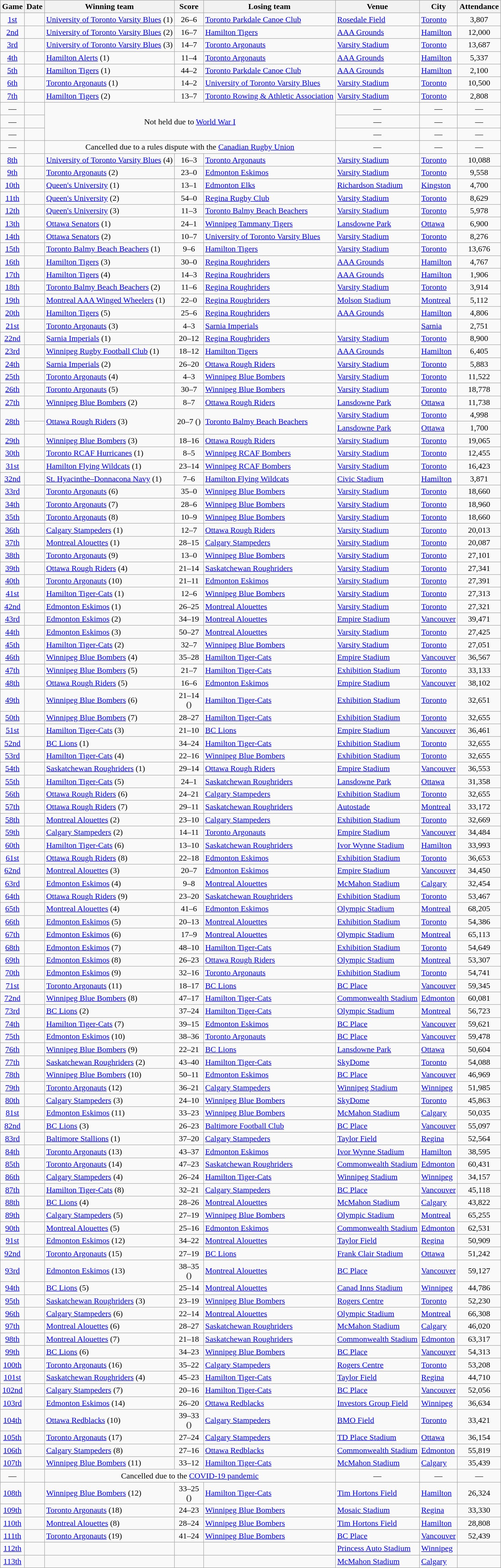<table class="wikitable sortable sticky-header" style=text-align:left;">
<tr>
<th>Game</th>
<th>Date</th>
<th>Winning team</th>
<th class="unsortable" style="width:50px">Score</th>
<th>Losing team</th>
<th>Venue</th>
<th>City</th>
<th>Attendance</th>
</tr>
<tr>
<td align="center"><a href='#'>1st</a></td>
<td align="right"></td>
<td><a href='#'>University of Toronto Varsity Blues</a> (1)</td>
<td align="center">26–6</td>
<td><a href='#'>Toronto Parkdale Canoe Club</a></td>
<td><a href='#'>Rosedale Field</a></td>
<td><a href='#'>Toronto</a></td>
<td align="center">3,807</td>
</tr>
<tr>
<td align="center"><a href='#'>2nd</a></td>
<td align="right"></td>
<td><a href='#'>University of Toronto Varsity Blues</a> (2)</td>
<td align="center">16–7</td>
<td><a href='#'>Hamilton Tigers</a></td>
<td><a href='#'>AAA Grounds</a></td>
<td><a href='#'>Hamilton</a></td>
<td align="center">12,000</td>
</tr>
<tr>
<td align="center"><a href='#'>3rd</a></td>
<td align="right"></td>
<td><a href='#'>University of Toronto Varsity Blues</a> (3)</td>
<td align="center">14–7</td>
<td><a href='#'>Toronto Argonauts</a></td>
<td><a href='#'>Varsity Stadium</a></td>
<td><a href='#'>Toronto</a></td>
<td align="center">13,687</td>
</tr>
<tr>
<td align="center"><a href='#'>4th</a></td>
<td align="right"></td>
<td><a href='#'>Hamilton Alerts</a> (1)</td>
<td align="center">11–4</td>
<td><a href='#'>Toronto Argonauts</a></td>
<td><a href='#'>AAA Grounds</a></td>
<td><a href='#'>Hamilton</a></td>
<td align="center">5,337</td>
</tr>
<tr>
<td align="center"><a href='#'>5th</a></td>
<td align="right"></td>
<td><a href='#'>Hamilton Tigers</a> (1)</td>
<td align="center">44–2</td>
<td><a href='#'>Toronto Parkdale Canoe Club</a></td>
<td><a href='#'>AAA Grounds</a></td>
<td><a href='#'>Hamilton</a></td>
<td align="center">2,100</td>
</tr>
<tr>
<td align="center"><a href='#'>6th</a></td>
<td align="right"></td>
<td><a href='#'>Toronto Argonauts</a> (1)</td>
<td align="center">14–2</td>
<td><a href='#'>University of Toronto Varsity Blues</a></td>
<td><a href='#'>Varsity Stadium</a></td>
<td><a href='#'>Toronto</a></td>
<td align="center">10,500</td>
</tr>
<tr>
<td align="center"><a href='#'>7th</a></td>
<td align="right"></td>
<td><a href='#'>Hamilton Tigers</a> (2)</td>
<td align="center">13–7</td>
<td><a href='#'>Toronto Rowing & Athletic Association</a></td>
<td><a href='#'>Varsity Stadium</a></td>
<td><a href='#'>Toronto</a></td>
<td align="center">2,808</td>
</tr>
<tr>
<td align="center">—</td>
<td align="right"></td>
<td colspan="3" rowspan="3" align="center">Not held due to <a href='#'>World War I</a></td>
<td align="center">—</td>
<td align="center">—</td>
<td align="center">—</td>
</tr>
<tr>
<td align="center">—</td>
<td align="right"></td>
<td align="center">—</td>
<td align="center">—</td>
<td align="center">—</td>
</tr>
<tr>
<td align="center">—</td>
<td align="right"></td>
<td align="center">—</td>
<td align="center">—</td>
<td align="center">—</td>
</tr>
<tr>
<td align="center">—</td>
<td align="right"></td>
<td colspan="3" align="center">Cancelled due to a rules dispute with the <a href='#'>Canadian Rugby Union</a></td>
<td align="center">—</td>
<td align="center">—</td>
<td align="center">—</td>
</tr>
<tr>
<td align="center"><a href='#'>8th</a></td>
<td align="right"></td>
<td><a href='#'>University of Toronto Varsity Blues</a> (4)</td>
<td align="center">16–3</td>
<td><a href='#'>Toronto Argonauts</a></td>
<td><a href='#'>Varsity Stadium</a></td>
<td><a href='#'>Toronto</a></td>
<td align="center">10,088</td>
</tr>
<tr>
<td align="center"><a href='#'>9th</a></td>
<td align="right"></td>
<td><a href='#'>Toronto Argonauts</a> (2)</td>
<td align="center">23–0</td>
<td><a href='#'>Edmonton Eskimos</a></td>
<td><a href='#'>Varsity Stadium</a></td>
<td><a href='#'>Toronto</a></td>
<td align="center">9,558</td>
</tr>
<tr>
<td align="center"><a href='#'>10th</a></td>
<td align="right"></td>
<td><a href='#'>Queen's University</a> (1)</td>
<td align="center">13–1</td>
<td><a href='#'>Edmonton Elks</a></td>
<td><a href='#'>Richardson Stadium</a></td>
<td><a href='#'>Kingston</a></td>
<td align="center">4,700</td>
</tr>
<tr>
<td align="center"><a href='#'>11th</a></td>
<td align="right"></td>
<td><a href='#'>Queen's University</a> (2)</td>
<td align="center">54–0</td>
<td><a href='#'>Regina Rugby Club</a></td>
<td><a href='#'>Varsity Stadium</a></td>
<td><a href='#'>Toronto</a></td>
<td align="center">8,629</td>
</tr>
<tr>
<td align="center"><a href='#'>12th</a></td>
<td align="right"></td>
<td><a href='#'>Queen's University</a> (3)</td>
<td align="center">11–3</td>
<td><a href='#'>Toronto Balmy Beach Beachers</a></td>
<td><a href='#'>Varsity Stadium</a></td>
<td><a href='#'>Toronto</a></td>
<td align="center">5,978</td>
</tr>
<tr>
<td align="center"><a href='#'>13th</a></td>
<td align="right"></td>
<td><a href='#'>Ottawa Senators</a> (1)</td>
<td align="center">24–1</td>
<td><a href='#'>Winnipeg Tammany Tigers</a></td>
<td><a href='#'>Lansdowne Park</a></td>
<td><a href='#'>Ottawa</a></td>
<td align="center">6,900</td>
</tr>
<tr>
<td align="center"><a href='#'>14th</a></td>
<td align="right"></td>
<td><a href='#'>Ottawa Senators</a> (2)</td>
<td align="center">10–7</td>
<td><a href='#'>University of Toronto Varsity Blues</a></td>
<td><a href='#'>Varsity Stadium</a></td>
<td><a href='#'>Toronto</a></td>
<td align="center">8,276</td>
</tr>
<tr>
<td align="center"><a href='#'>15th</a></td>
<td align="right"></td>
<td><a href='#'>Toronto Balmy Beach Beachers</a> (1)</td>
<td align="center">9–6</td>
<td><a href='#'>Hamilton Tigers</a></td>
<td><a href='#'>Varsity Stadium</a></td>
<td><a href='#'>Toronto</a></td>
<td align="center">13,676</td>
</tr>
<tr>
<td align="center"><a href='#'>16th</a></td>
<td align="right"></td>
<td><a href='#'>Hamilton Tigers</a> (3)</td>
<td align="center">30–0</td>
<td><a href='#'>Regina Roughriders</a></td>
<td><a href='#'>AAA Grounds</a></td>
<td><a href='#'>Hamilton</a></td>
<td align="center">4,767</td>
</tr>
<tr>
<td align="center"><a href='#'>17th</a></td>
<td align="right"></td>
<td><a href='#'>Hamilton Tigers</a> (4)</td>
<td align="center">14–3</td>
<td><a href='#'>Regina Roughriders</a></td>
<td><a href='#'>AAA Grounds</a></td>
<td><a href='#'>Hamilton</a></td>
<td align="center">1,906</td>
</tr>
<tr>
<td align="center"><a href='#'>18th</a></td>
<td align="right"></td>
<td><a href='#'>Toronto Balmy Beach Beachers</a> (2)</td>
<td align="center">11–6</td>
<td><a href='#'>Regina Roughriders</a></td>
<td><a href='#'>Varsity Stadium</a></td>
<td><a href='#'>Toronto</a></td>
<td align="center">3,914</td>
</tr>
<tr>
<td align="center"><a href='#'>19th</a></td>
<td align="right"></td>
<td><a href='#'>Montreal AAA Winged Wheelers</a> (1)</td>
<td align="center">22–0</td>
<td><a href='#'>Regina Roughriders</a></td>
<td><a href='#'>Molson Stadium</a></td>
<td><a href='#'>Montreal</a></td>
<td align="center">5,112</td>
</tr>
<tr>
<td align="center"><a href='#'>20th</a></td>
<td align="right"></td>
<td><a href='#'>Hamilton Tigers</a> (5)</td>
<td align="center">25–6</td>
<td><a href='#'>Regina Roughriders</a></td>
<td><a href='#'>AAA Grounds</a></td>
<td><a href='#'>Hamilton</a></td>
<td align="center">4,806</td>
</tr>
<tr>
<td align="center"><a href='#'>21st</a></td>
<td align="right"></td>
<td><a href='#'>Toronto Argonauts</a> (3)</td>
<td align="center">4–3</td>
<td><a href='#'>Sarnia Imperials</a></td>
<td></td>
<td><a href='#'>Sarnia</a></td>
<td align="center">2,751</td>
</tr>
<tr>
<td align="center"><a href='#'>22nd</a></td>
<td align="right"></td>
<td><a href='#'>Sarnia Imperials</a> (1)</td>
<td align="center">20–12</td>
<td><a href='#'>Regina Roughriders</a></td>
<td><a href='#'>Varsity Stadium</a></td>
<td><a href='#'>Toronto</a></td>
<td align="center">8,900</td>
</tr>
<tr>
<td align="center"><a href='#'>23rd</a></td>
<td align="right"></td>
<td><a href='#'>Winnipeg Rugby Football Club</a> (1)</td>
<td align="center">18–12</td>
<td><a href='#'>Hamilton Tigers</a></td>
<td><a href='#'>AAA Grounds</a></td>
<td><a href='#'>Hamilton</a></td>
<td align="center">6,405</td>
</tr>
<tr>
<td align="center"><a href='#'>24th</a></td>
<td align="right"></td>
<td><a href='#'>Sarnia Imperials</a> (2)</td>
<td align="center">26–20</td>
<td><a href='#'>Ottawa Rough Riders</a></td>
<td><a href='#'>Varsity Stadium</a></td>
<td><a href='#'>Toronto</a></td>
<td align="center">5,883</td>
</tr>
<tr>
<td align="center"><a href='#'>25th</a></td>
<td align="right"></td>
<td><a href='#'>Toronto Argonauts</a> (4)</td>
<td align="center">4–3</td>
<td><a href='#'>Winnipeg Blue Bombers</a></td>
<td><a href='#'>Varsity Stadium</a></td>
<td><a href='#'>Toronto</a></td>
<td align="center">11,522</td>
</tr>
<tr>
<td align="center"><a href='#'>26th</a></td>
<td align="right"></td>
<td><a href='#'>Toronto Argonauts</a> (5)</td>
<td align="center">30–7</td>
<td><a href='#'>Winnipeg Blue Bombers</a></td>
<td><a href='#'>Varsity Stadium</a></td>
<td><a href='#'>Toronto</a></td>
<td align="center">18,778</td>
</tr>
<tr>
<td align="center"><a href='#'>27th</a></td>
<td align="right"></td>
<td><a href='#'>Winnipeg Blue Bombers</a> (2)</td>
<td align="center">8–7</td>
<td><a href='#'>Ottawa Rough Riders</a></td>
<td><a href='#'>Lansdowne Park</a></td>
<td><a href='#'>Ottawa</a></td>
<td align="center">11,738</td>
</tr>
<tr>
<td rowspan="2" align="center"><a href='#'>28th</a></td>
<td align="right"></td>
<td rowspan="2"><a href='#'>Ottawa Rough Riders</a> (3)</td>
<td rowspan="2" align="center">20–7 ()</td>
<td rowspan="2"><a href='#'>Toronto Balmy Beach Beachers</a></td>
<td><a href='#'>Varsity Stadium</a></td>
<td><a href='#'>Toronto</a></td>
<td align="center">4,998</td>
</tr>
<tr>
<td align="right"></td>
<td><a href='#'>Lansdowne Park</a></td>
<td><a href='#'>Ottawa</a></td>
<td align="center">1,700</td>
</tr>
<tr>
<td align="center"><a href='#'>29th</a></td>
<td align="right"></td>
<td><a href='#'>Winnipeg Blue Bombers</a> (3)</td>
<td align="center">18–16</td>
<td><a href='#'>Ottawa Rough Riders</a></td>
<td><a href='#'>Varsity Stadium</a></td>
<td><a href='#'>Toronto</a></td>
<td align="center">19,065</td>
</tr>
<tr>
<td align="center"><a href='#'>30th</a></td>
<td align="right"></td>
<td><a href='#'>Toronto RCAF Hurricanes</a> (1)</td>
<td align="center">8–5</td>
<td><a href='#'>Winnipeg RCAF Bombers</a></td>
<td><a href='#'>Varsity Stadium</a></td>
<td><a href='#'>Toronto</a></td>
<td align="center">12,455</td>
</tr>
<tr>
<td align="center"><a href='#'>31st</a></td>
<td align="right"></td>
<td><a href='#'>Hamilton Flying Wildcats</a> (1)</td>
<td align="center">23–14</td>
<td><a href='#'>Winnipeg RCAF Bombers</a></td>
<td><a href='#'>Varsity Stadium</a></td>
<td><a href='#'>Toronto</a></td>
<td align="center">16,423</td>
</tr>
<tr>
<td align="center"><a href='#'>32nd</a></td>
<td align="right"></td>
<td><a href='#'>St. Hyacinthe–Donnacona Navy</a> (1)</td>
<td align="center">7–6</td>
<td><a href='#'>Hamilton Flying Wildcats</a></td>
<td><a href='#'>Civic Stadium</a></td>
<td><a href='#'>Hamilton</a></td>
<td align="center">3,871</td>
</tr>
<tr>
<td align="center"><a href='#'>33rd</a></td>
<td align="right"></td>
<td><a href='#'>Toronto Argonauts</a> (6)</td>
<td align="center">35–0</td>
<td><a href='#'>Winnipeg Blue Bombers</a></td>
<td><a href='#'>Varsity Stadium</a></td>
<td><a href='#'>Toronto</a></td>
<td align="center">18,660</td>
</tr>
<tr>
<td align="center"><a href='#'>34th</a></td>
<td align="right"></td>
<td><a href='#'>Toronto Argonauts</a> (7)</td>
<td align="center">28–6</td>
<td><a href='#'>Winnipeg Blue Bombers</a></td>
<td><a href='#'>Varsity Stadium</a></td>
<td><a href='#'>Toronto</a></td>
<td align="center">18,960</td>
</tr>
<tr>
<td align="center"><a href='#'>35th</a></td>
<td align="right"></td>
<td><a href='#'>Toronto Argonauts</a> (8)</td>
<td align="center">10–9</td>
<td><a href='#'>Winnipeg Blue Bombers</a></td>
<td><a href='#'>Varsity Stadium</a></td>
<td><a href='#'>Toronto</a></td>
<td align="center">18,660</td>
</tr>
<tr>
<td align="center"><a href='#'>36th</a></td>
<td align="right"></td>
<td><a href='#'>Calgary Stampeders</a> (1)</td>
<td align="center">12–7</td>
<td><a href='#'>Ottawa Rough Riders</a></td>
<td><a href='#'>Varsity Stadium</a></td>
<td><a href='#'>Toronto</a></td>
<td align="center">20,013</td>
</tr>
<tr>
<td align="center"><a href='#'>37th</a></td>
<td align="right"></td>
<td><a href='#'>Montreal Alouettes</a> (1)</td>
<td align="center">28–15</td>
<td><a href='#'>Calgary Stampeders</a></td>
<td><a href='#'>Varsity Stadium</a></td>
<td><a href='#'>Toronto</a></td>
<td align="center">20,087</td>
</tr>
<tr>
<td align="center"><a href='#'>38th</a></td>
<td align="right"></td>
<td><a href='#'>Toronto Argonauts</a> (9)</td>
<td align="center">13–0</td>
<td><a href='#'>Winnipeg Blue Bombers</a></td>
<td><a href='#'>Varsity Stadium</a></td>
<td><a href='#'>Toronto</a></td>
<td align="center">27,101</td>
</tr>
<tr>
<td align="center"><a href='#'>39th</a></td>
<td align="right"></td>
<td><a href='#'>Ottawa Rough Riders</a> (4)</td>
<td align="center">21–14</td>
<td><a href='#'>Saskatchewan Roughriders</a></td>
<td><a href='#'>Varsity Stadium</a></td>
<td><a href='#'>Toronto</a></td>
<td align="center">27,341</td>
</tr>
<tr>
<td align="center"><a href='#'>40th</a></td>
<td align="right"></td>
<td><a href='#'>Toronto Argonauts</a> (10)</td>
<td align="center">21–11</td>
<td><a href='#'>Edmonton Eskimos</a></td>
<td><a href='#'>Varsity Stadium</a></td>
<td><a href='#'>Toronto</a></td>
<td align="center">27,391</td>
</tr>
<tr>
<td align="center"><a href='#'>41st</a></td>
<td align="right"></td>
<td><a href='#'>Hamilton Tiger-Cats</a> (1)</td>
<td align="center">12–6</td>
<td><a href='#'>Winnipeg Blue Bombers</a></td>
<td><a href='#'>Varsity Stadium</a></td>
<td><a href='#'>Toronto</a></td>
<td align="center">27,313</td>
</tr>
<tr>
<td align="center"><a href='#'>42nd</a></td>
<td align="right"></td>
<td><a href='#'>Edmonton Eskimos</a> (1)</td>
<td align="center">26–25</td>
<td><a href='#'>Montreal Alouettes</a></td>
<td><a href='#'>Varsity Stadium</a></td>
<td><a href='#'>Toronto</a></td>
<td align="center">27,321</td>
</tr>
<tr>
<td align="center"><a href='#'>43rd</a></td>
<td align="right"></td>
<td><a href='#'>Edmonton Eskimos</a> (2)</td>
<td align="center">34–19</td>
<td><a href='#'>Montreal Alouettes</a></td>
<td><a href='#'>Empire Stadium</a></td>
<td><a href='#'>Vancouver</a></td>
<td align="center">39,471</td>
</tr>
<tr>
<td align="center"><a href='#'>44th</a></td>
<td align="right"></td>
<td><a href='#'>Edmonton Eskimos</a> (3)</td>
<td align="center">50–27</td>
<td><a href='#'>Montreal Alouettes</a></td>
<td><a href='#'>Varsity Stadium</a></td>
<td><a href='#'>Toronto</a></td>
<td align="center">27,425</td>
</tr>
<tr>
<td align="center"><a href='#'>45th</a></td>
<td align="right"></td>
<td><a href='#'>Hamilton Tiger-Cats</a> (2)</td>
<td align="center">32–7</td>
<td><a href='#'>Winnipeg Blue Bombers</a></td>
<td><a href='#'>Varsity Stadium</a></td>
<td><a href='#'>Toronto</a></td>
<td align="center">27,051</td>
</tr>
<tr>
<td align="center"><a href='#'>46th</a></td>
<td align="right"></td>
<td><a href='#'>Winnipeg Blue Bombers</a> (4)</td>
<td align="center">35–28</td>
<td><a href='#'>Hamilton Tiger-Cats</a></td>
<td><a href='#'>Empire Stadium</a></td>
<td><a href='#'>Vancouver</a></td>
<td align="center">36,567</td>
</tr>
<tr>
<td align="center"><a href='#'>47th</a></td>
<td align="right"></td>
<td><a href='#'>Winnipeg Blue Bombers</a> (5)</td>
<td align="center">21–7</td>
<td><a href='#'>Hamilton Tiger-Cats</a></td>
<td><a href='#'>Exhibition Stadium</a></td>
<td><a href='#'>Toronto</a></td>
<td align="center">33,133</td>
</tr>
<tr>
<td align="center"><a href='#'>48th</a></td>
<td align="right"></td>
<td><a href='#'>Ottawa Rough Riders</a> (5)</td>
<td align="center">16–6</td>
<td><a href='#'>Edmonton Eskimos</a></td>
<td><a href='#'>Empire Stadium</a></td>
<td><a href='#'>Vancouver</a></td>
<td align="center">38,102</td>
</tr>
<tr>
<td align="center"><a href='#'>49th</a></td>
<td align="right"></td>
<td><a href='#'>Winnipeg Blue Bombers</a> (6)</td>
<td align="center">21–14 ()</td>
<td><a href='#'>Hamilton Tiger-Cats</a></td>
<td><a href='#'>Exhibition Stadium</a></td>
<td><a href='#'>Toronto</a></td>
<td align="center">32,651</td>
</tr>
<tr>
<td align="center"><a href='#'>50th</a></td>
<td align="right"></td>
<td><a href='#'>Winnipeg Blue Bombers</a> (7)</td>
<td align="center">28–27</td>
<td><a href='#'>Hamilton Tiger-Cats</a></td>
<td><a href='#'>Exhibition Stadium</a></td>
<td><a href='#'>Toronto</a></td>
<td align="center">32,655</td>
</tr>
<tr>
<td align="center"><a href='#'>51st</a></td>
<td align="right"></td>
<td><a href='#'>Hamilton Tiger-Cats</a> (3)</td>
<td align="center">21–10</td>
<td><a href='#'>BC Lions</a></td>
<td><a href='#'>Empire Stadium</a></td>
<td><a href='#'>Vancouver</a></td>
<td align="center">36,461</td>
</tr>
<tr>
<td align="center"><a href='#'>52nd</a></td>
<td align="right"></td>
<td><a href='#'>BC Lions</a> (1)</td>
<td align="center">34–24</td>
<td><a href='#'>Hamilton Tiger-Cats</a></td>
<td><a href='#'>Exhibition Stadium</a></td>
<td><a href='#'>Toronto</a></td>
<td align="center">32,655</td>
</tr>
<tr>
<td align="center"><a href='#'>53rd</a></td>
<td align="right"></td>
<td><a href='#'>Hamilton Tiger-Cats</a> (4)</td>
<td align="center">22–16</td>
<td><a href='#'>Winnipeg Blue Bombers</a></td>
<td><a href='#'>Exhibition Stadium</a></td>
<td><a href='#'>Toronto</a></td>
<td align="center">32,655</td>
</tr>
<tr>
<td align="center"><a href='#'>54th</a></td>
<td align="right"></td>
<td><a href='#'>Saskatchewan Roughriders</a> (1)</td>
<td align="center">29–14</td>
<td><a href='#'>Ottawa Rough Riders</a></td>
<td><a href='#'>Empire Stadium</a></td>
<td><a href='#'>Vancouver</a></td>
<td align="center">36,553</td>
</tr>
<tr>
<td align="center"><a href='#'>55th</a></td>
<td align="right"></td>
<td><a href='#'>Hamilton Tiger-Cats</a> (5)</td>
<td align="center">24–1</td>
<td><a href='#'>Saskatchewan Roughriders</a></td>
<td><a href='#'>Lansdowne Park</a></td>
<td><a href='#'>Ottawa</a></td>
<td align="center">31,358</td>
</tr>
<tr>
<td align="center"><a href='#'>56th</a></td>
<td align="right"></td>
<td><a href='#'>Ottawa Rough Riders</a> (6)</td>
<td align="center">24–21</td>
<td><a href='#'>Calgary Stampeders</a></td>
<td><a href='#'>Exhibition Stadium</a></td>
<td><a href='#'>Toronto</a></td>
<td align="center">32,655</td>
</tr>
<tr>
<td align="center"><a href='#'>57th</a></td>
<td align="right"></td>
<td><a href='#'>Ottawa Rough Riders</a> (7)</td>
<td align="center">29–11</td>
<td><a href='#'>Saskatchewan Roughriders</a></td>
<td><a href='#'>Autostade</a></td>
<td><a href='#'>Montreal</a></td>
<td align="center">33,172</td>
</tr>
<tr>
<td align="center"><a href='#'>58th</a></td>
<td align="right"></td>
<td><a href='#'>Montreal Alouettes</a> (2)</td>
<td align="center">23–10</td>
<td><a href='#'>Calgary Stampeders</a></td>
<td><a href='#'>Exhibition Stadium</a></td>
<td><a href='#'>Toronto</a></td>
<td align="center">32,669</td>
</tr>
<tr>
<td align="center"><a href='#'>59th</a></td>
<td align="right"></td>
<td><a href='#'>Calgary Stampeders</a> (2)</td>
<td align="center">14–11</td>
<td><a href='#'>Toronto Argonauts</a></td>
<td><a href='#'>Empire Stadium</a></td>
<td><a href='#'>Vancouver</a></td>
<td align="center">34,484</td>
</tr>
<tr>
<td align="center"><a href='#'>60th</a></td>
<td align="right"></td>
<td><a href='#'>Hamilton Tiger-Cats</a> (6)</td>
<td align="center">13–10</td>
<td><a href='#'>Saskatchewan Roughriders</a></td>
<td><a href='#'>Ivor Wynne Stadium</a></td>
<td><a href='#'>Hamilton</a></td>
<td align="center">33,993</td>
</tr>
<tr>
<td align="center"><a href='#'>61st</a></td>
<td align="right"></td>
<td><a href='#'>Ottawa Rough Riders</a> (8)</td>
<td align="center">22–18</td>
<td><a href='#'>Edmonton Eskimos</a></td>
<td><a href='#'>Exhibition Stadium</a></td>
<td><a href='#'>Toronto</a></td>
<td align="center">36,653</td>
</tr>
<tr>
<td align="center"><a href='#'>62nd</a></td>
<td align="right"></td>
<td><a href='#'>Montreal Alouettes</a> (3)</td>
<td align="center">20–7</td>
<td><a href='#'>Edmonton Eskimos</a></td>
<td><a href='#'>Empire Stadium</a></td>
<td><a href='#'>Vancouver</a></td>
<td align="center">34,450</td>
</tr>
<tr>
<td align="center"><a href='#'>63rd</a></td>
<td align="right"></td>
<td><a href='#'>Edmonton Eskimos</a> (4)</td>
<td align="center">9–8</td>
<td><a href='#'>Montreal Alouettes</a></td>
<td><a href='#'>McMahon Stadium</a></td>
<td><a href='#'>Calgary</a></td>
<td align="center">32,454</td>
</tr>
<tr>
<td align="center"><a href='#'>64th</a></td>
<td align="right"></td>
<td><a href='#'>Ottawa Rough Riders</a> (9)</td>
<td align="center">23–20</td>
<td><a href='#'>Saskatchewan Roughriders</a></td>
<td><a href='#'>Exhibition Stadium</a></td>
<td><a href='#'>Toronto</a></td>
<td align="center">53,467</td>
</tr>
<tr>
<td align="center"><a href='#'>65th</a></td>
<td align="right"></td>
<td><a href='#'>Montreal Alouettes</a> (4)</td>
<td align="center">41–6</td>
<td><a href='#'>Edmonton Eskimos</a></td>
<td><a href='#'>Olympic Stadium</a></td>
<td><a href='#'>Montreal</a></td>
<td align="center">68,205</td>
</tr>
<tr>
<td align="center"><a href='#'>66th</a></td>
<td align="right"></td>
<td><a href='#'>Edmonton Eskimos</a> (5)</td>
<td align="center">20–13</td>
<td><a href='#'>Montreal Alouettes</a></td>
<td><a href='#'>Exhibition Stadium</a></td>
<td><a href='#'>Toronto</a></td>
<td align="center">54,386</td>
</tr>
<tr>
<td align="center"><a href='#'>67th</a></td>
<td align="right"></td>
<td><a href='#'>Edmonton Eskimos</a> (6)</td>
<td align="center">17–9</td>
<td><a href='#'>Montreal Alouettes</a></td>
<td><a href='#'>Olympic Stadium</a></td>
<td><a href='#'>Montreal</a></td>
<td align="center">65,113</td>
</tr>
<tr>
<td align="center"><a href='#'>68th</a></td>
<td align="right"></td>
<td><a href='#'>Edmonton Eskimos</a> (7)</td>
<td align="center">48–10</td>
<td><a href='#'>Hamilton Tiger-Cats</a></td>
<td><a href='#'>Exhibition Stadium</a></td>
<td><a href='#'>Toronto</a></td>
<td align="center">54,649</td>
</tr>
<tr>
<td align="center"><a href='#'>69th</a></td>
<td align="right"></td>
<td><a href='#'>Edmonton Eskimos</a> (8)</td>
<td align="center">26–23</td>
<td><a href='#'>Ottawa Rough Riders</a></td>
<td><a href='#'>Olympic Stadium</a></td>
<td><a href='#'>Montreal</a></td>
<td align="center">53,307</td>
</tr>
<tr>
<td align="center"><a href='#'>70th</a></td>
<td align="right"></td>
<td><a href='#'>Edmonton Eskimos</a> (9)</td>
<td align="center">32–16</td>
<td><a href='#'>Toronto Argonauts</a></td>
<td><a href='#'>Exhibition Stadium</a></td>
<td><a href='#'>Toronto</a></td>
<td align="center">54,741</td>
</tr>
<tr>
<td align="center"><a href='#'>71st</a></td>
<td align="right"></td>
<td><a href='#'>Toronto Argonauts</a> (11)</td>
<td align="center">18–17</td>
<td><a href='#'>BC Lions</a></td>
<td><a href='#'>BC Place</a></td>
<td><a href='#'>Vancouver</a></td>
<td align="center">59,345</td>
</tr>
<tr>
<td align="center"><a href='#'>72nd</a></td>
<td align="right"></td>
<td><a href='#'>Winnipeg Blue Bombers</a> (8)</td>
<td align="center">47–17</td>
<td><a href='#'>Hamilton Tiger-Cats</a></td>
<td><a href='#'>Commonwealth Stadium</a></td>
<td><a href='#'>Edmonton</a></td>
<td align="center">60,081</td>
</tr>
<tr>
<td align="center"><a href='#'>73rd</a></td>
<td align="right"></td>
<td><a href='#'>BC Lions</a> (2)</td>
<td align="center">37–24</td>
<td><a href='#'>Hamilton Tiger-Cats</a></td>
<td><a href='#'>Olympic Stadium</a></td>
<td><a href='#'>Montreal</a></td>
<td align="center">56,723</td>
</tr>
<tr>
<td align="center"><a href='#'>74th</a></td>
<td align="right"></td>
<td><a href='#'>Hamilton Tiger-Cats</a> (7)</td>
<td align="center">39–15</td>
<td><a href='#'>Edmonton Eskimos</a></td>
<td><a href='#'>BC Place</a></td>
<td><a href='#'>Vancouver</a></td>
<td align="center">59,621</td>
</tr>
<tr>
<td align="center"><a href='#'>75th</a></td>
<td align="right"></td>
<td><a href='#'>Edmonton Eskimos</a> (10)</td>
<td align="center">38–36</td>
<td><a href='#'>Toronto Argonauts</a></td>
<td><a href='#'>BC Place</a></td>
<td><a href='#'>Vancouver</a></td>
<td align="center">59,478</td>
</tr>
<tr>
<td align="center"><a href='#'>76th</a></td>
<td align="right"></td>
<td><a href='#'>Winnipeg Blue Bombers</a> (9)</td>
<td align="center">22–21</td>
<td><a href='#'>BC Lions</a></td>
<td><a href='#'>Lansdowne Park</a></td>
<td><a href='#'>Ottawa</a></td>
<td align="center">50,604</td>
</tr>
<tr>
<td align="center"><a href='#'>77th</a></td>
<td align="right"></td>
<td><a href='#'>Saskatchewan Roughriders</a> (2)</td>
<td align="center">43–40</td>
<td><a href='#'>Hamilton Tiger-Cats</a></td>
<td><a href='#'>SkyDome</a></td>
<td><a href='#'>Toronto</a></td>
<td align="center">54,088</td>
</tr>
<tr>
<td align="center"><a href='#'>78th</a></td>
<td align="right"></td>
<td><a href='#'>Winnipeg Blue Bombers</a> (10)</td>
<td align="center">50–11</td>
<td><a href='#'>Edmonton Eskimos</a></td>
<td><a href='#'>BC Place</a></td>
<td><a href='#'>Vancouver</a></td>
<td align="center">46,969</td>
</tr>
<tr>
<td align="center"><a href='#'>79th</a></td>
<td align="right"></td>
<td><a href='#'>Toronto Argonauts</a> (12)</td>
<td align="center">36–21</td>
<td><a href='#'>Calgary Stampeders</a></td>
<td><a href='#'>Winnipeg Stadium</a></td>
<td><a href='#'>Winnipeg</a></td>
<td align="center">51,985</td>
</tr>
<tr>
<td align="center"><a href='#'>80th</a></td>
<td align="right"></td>
<td><a href='#'>Calgary Stampeders</a> (3)</td>
<td align="center">24–10</td>
<td><a href='#'>Winnipeg Blue Bombers</a></td>
<td><a href='#'>SkyDome</a></td>
<td><a href='#'>Toronto</a></td>
<td align="center">45,863</td>
</tr>
<tr>
<td align="center"><a href='#'>81st</a></td>
<td align="right"></td>
<td><a href='#'>Edmonton Eskimos</a> (11)</td>
<td align="center">33–23</td>
<td><a href='#'>Winnipeg Blue Bombers</a></td>
<td><a href='#'>McMahon Stadium</a></td>
<td><a href='#'>Calgary</a></td>
<td align="center">50,035</td>
</tr>
<tr>
<td align="center"><a href='#'>82nd</a></td>
<td align="right"></td>
<td><a href='#'>BC Lions</a> (3)</td>
<td align="center">26–23</td>
<td><a href='#'>Baltimore Football Club</a></td>
<td><a href='#'>BC Place</a></td>
<td><a href='#'>Vancouver</a></td>
<td align="center">55,097</td>
</tr>
<tr>
<td align="center"><a href='#'>83rd</a></td>
<td align="right"></td>
<td><a href='#'>Baltimore Stallions</a> (1)</td>
<td align="center">37–20</td>
<td><a href='#'>Calgary Stampeders</a></td>
<td><a href='#'>Taylor Field</a></td>
<td><a href='#'>Regina</a></td>
<td align="center">52,564</td>
</tr>
<tr>
<td align="center"><a href='#'>84th</a></td>
<td align="right"></td>
<td><a href='#'>Toronto Argonauts</a> (13)</td>
<td align="center">43–37</td>
<td><a href='#'>Edmonton Eskimos</a></td>
<td><a href='#'>Ivor Wynne Stadium</a></td>
<td><a href='#'>Hamilton</a></td>
<td align="center">38,595</td>
</tr>
<tr>
<td align="center"><a href='#'>85th</a></td>
<td align="right"></td>
<td><a href='#'>Toronto Argonauts</a> (14)</td>
<td align="center">47–23</td>
<td><a href='#'>Saskatchewan Roughriders</a></td>
<td><a href='#'>Commonwealth Stadium</a></td>
<td><a href='#'>Edmonton</a></td>
<td align="center">60,431</td>
</tr>
<tr>
<td align="center"><a href='#'>86th</a></td>
<td align="right"></td>
<td><a href='#'>Calgary Stampeders</a> (4)</td>
<td align="center">26–24</td>
<td><a href='#'>Hamilton Tiger-Cats</a></td>
<td><a href='#'>Winnipeg Stadium</a></td>
<td><a href='#'>Winnipeg</a></td>
<td align="center">34,157</td>
</tr>
<tr>
<td align="center"><a href='#'>87th</a></td>
<td align="right"></td>
<td><a href='#'>Hamilton Tiger-Cats</a> (8)</td>
<td align="center">32–21</td>
<td><a href='#'>Calgary Stampeders</a></td>
<td><a href='#'>BC Place</a></td>
<td><a href='#'>Vancouver</a></td>
<td align="center">45,118</td>
</tr>
<tr>
<td align="center"><a href='#'>88th</a></td>
<td align="right"></td>
<td><a href='#'>BC Lions</a> (4)</td>
<td align="center">28–26</td>
<td><a href='#'>Montreal Alouettes</a></td>
<td><a href='#'>McMahon Stadium</a></td>
<td><a href='#'>Calgary</a></td>
<td align="center">43,822</td>
</tr>
<tr>
<td align="center"><a href='#'>89th</a></td>
<td align="right"></td>
<td><a href='#'>Calgary Stampeders</a> (5)</td>
<td align="center">27–19</td>
<td><a href='#'>Winnipeg Blue Bombers</a></td>
<td><a href='#'>Olympic Stadium</a></td>
<td><a href='#'>Montreal</a></td>
<td align="center">65,255</td>
</tr>
<tr>
<td align="center"><a href='#'>90th</a></td>
<td align="right"></td>
<td><a href='#'>Montreal Alouettes</a> (5)</td>
<td align="center">25–16</td>
<td><a href='#'>Edmonton Eskimos</a></td>
<td><a href='#'>Commonwealth Stadium</a></td>
<td><a href='#'>Edmonton</a></td>
<td align="center">62,531</td>
</tr>
<tr>
<td align="center"><a href='#'>91st</a></td>
<td align="right"></td>
<td><a href='#'>Edmonton Eskimos</a> (12)</td>
<td align="center">34–22</td>
<td><a href='#'>Montreal Alouettes</a></td>
<td><a href='#'>Taylor Field</a></td>
<td><a href='#'>Regina</a></td>
<td align="center">50,909</td>
</tr>
<tr>
<td align="center"><a href='#'>92nd</a></td>
<td align="right"></td>
<td><a href='#'>Toronto Argonauts</a> (15)</td>
<td align="center">27–19</td>
<td><a href='#'>BC Lions</a></td>
<td><a href='#'>Frank Clair Stadium</a></td>
<td><a href='#'>Ottawa</a></td>
<td align="center">51,242</td>
</tr>
<tr>
<td align="center"><a href='#'>93rd</a></td>
<td align="right"></td>
<td><a href='#'>Edmonton Eskimos</a> (13)</td>
<td align="center">38–35 ()</td>
<td><a href='#'>Montreal Alouettes</a></td>
<td><a href='#'>BC Place</a></td>
<td><a href='#'>Vancouver</a></td>
<td align="center">59,127</td>
</tr>
<tr>
<td align="center"><a href='#'>94th</a></td>
<td align="right"></td>
<td><a href='#'>BC Lions</a> (5)</td>
<td align="center">25–14</td>
<td><a href='#'>Montreal Alouettes</a></td>
<td><a href='#'>Canad Inns Stadium</a></td>
<td><a href='#'>Winnipeg</a></td>
<td align="center">44,786</td>
</tr>
<tr>
<td align="center"><a href='#'>95th</a></td>
<td align="right"></td>
<td><a href='#'>Saskatchewan Roughriders</a> (3)</td>
<td align="center">23–19</td>
<td><a href='#'>Winnipeg Blue Bombers</a></td>
<td><a href='#'>Rogers Centre</a></td>
<td><a href='#'>Toronto</a></td>
<td align="center">52,230</td>
</tr>
<tr>
<td align="center"><a href='#'>96th</a></td>
<td align="right"></td>
<td><a href='#'>Calgary Stampeders</a> (6)</td>
<td align="center">22–14</td>
<td><a href='#'>Montreal Alouettes</a></td>
<td><a href='#'>Olympic Stadium</a></td>
<td><a href='#'>Montreal</a></td>
<td align="center">66,308</td>
</tr>
<tr>
<td align="center"><a href='#'>97th</a></td>
<td align="right"></td>
<td><a href='#'>Montreal Alouettes</a> (6)</td>
<td align="center">28–27</td>
<td><a href='#'>Saskatchewan Roughriders</a></td>
<td><a href='#'>McMahon Stadium</a></td>
<td><a href='#'>Calgary</a></td>
<td align="center">46,020</td>
</tr>
<tr>
<td align="center"><a href='#'>98th</a></td>
<td align="right"></td>
<td><a href='#'>Montreal Alouettes</a> (7)</td>
<td align="center">21–18</td>
<td><a href='#'>Saskatchewan Roughriders</a></td>
<td><a href='#'>Commonwealth Stadium</a></td>
<td><a href='#'>Edmonton</a></td>
<td align="center">63,317</td>
</tr>
<tr>
<td align="center"><a href='#'>99th</a></td>
<td align="right"></td>
<td><a href='#'>BC Lions</a> (6)</td>
<td align="center">34–23</td>
<td><a href='#'>Winnipeg Blue Bombers</a></td>
<td><a href='#'>BC Place</a></td>
<td><a href='#'>Vancouver</a></td>
<td align="center">54,313</td>
</tr>
<tr>
<td align="center"><a href='#'>100th</a></td>
<td align="right"></td>
<td><a href='#'>Toronto Argonauts</a> (16)</td>
<td align="center">35–22</td>
<td><a href='#'>Calgary Stampeders</a></td>
<td><a href='#'>Rogers Centre</a></td>
<td><a href='#'>Toronto</a></td>
<td align="center">53,208</td>
</tr>
<tr>
<td align="center"><a href='#'>101st</a></td>
<td align="right"></td>
<td><a href='#'>Saskatchewan Roughriders</a> (4)</td>
<td align="center">45–23</td>
<td><a href='#'>Hamilton Tiger-Cats</a></td>
<td><a href='#'>Taylor Field</a></td>
<td><a href='#'>Regina</a></td>
<td align="center">44,710</td>
</tr>
<tr>
<td align="center"><a href='#'>102nd</a></td>
<td align="right"></td>
<td><a href='#'>Calgary Stampeders</a> (7)</td>
<td align="center">20–16</td>
<td><a href='#'>Hamilton Tiger-Cats</a></td>
<td><a href='#'>BC Place</a></td>
<td><a href='#'>Vancouver</a></td>
<td align="center">52,056</td>
</tr>
<tr>
<td align="center"><a href='#'>103rd</a></td>
<td align="right"></td>
<td><a href='#'>Edmonton Eskimos</a> (14)</td>
<td align="center">26–20</td>
<td><a href='#'>Ottawa Redblacks</a></td>
<td><a href='#'>Investors Group Field</a></td>
<td><a href='#'>Winnipeg</a></td>
<td align="center">36,634</td>
</tr>
<tr>
<td align="center"><a href='#'>104th</a></td>
<td align="right"></td>
<td><a href='#'>Ottawa Redblacks</a> (10)</td>
<td align="center">39–33 ()</td>
<td><a href='#'>Calgary Stampeders</a></td>
<td><a href='#'>BMO Field</a></td>
<td><a href='#'>Toronto</a></td>
<td align="center">33,421</td>
</tr>
<tr>
<td align="center"><a href='#'>105th</a></td>
<td align="right"></td>
<td><a href='#'>Toronto Argonauts</a> (17)</td>
<td align="center">27–24</td>
<td><a href='#'>Calgary Stampeders</a></td>
<td><a href='#'>TD Place Stadium</a></td>
<td><a href='#'>Ottawa</a></td>
<td align="center">36,154</td>
</tr>
<tr>
<td align="center"><a href='#'>106th</a></td>
<td align="right"></td>
<td><a href='#'>Calgary Stampeders</a> (8)</td>
<td align="center">27–16</td>
<td><a href='#'>Ottawa Redblacks</a></td>
<td><a href='#'>Commonwealth Stadium</a></td>
<td><a href='#'>Edmonton</a></td>
<td align="center">55,819</td>
</tr>
<tr>
<td align="center"><a href='#'>107th</a></td>
<td align="right"></td>
<td><a href='#'>Winnipeg Blue Bombers</a> (11)</td>
<td align="center">33–12</td>
<td><a href='#'>Hamilton Tiger-Cats</a></td>
<td><a href='#'>McMahon Stadium</a></td>
<td><a href='#'>Calgary</a></td>
<td align="center">35,439</td>
</tr>
<tr>
<td align="center">—</td>
<td align="right"></td>
<td colspan="3" align="center">Cancelled due to the <a href='#'>COVID-19 pandemic</a></td>
<td align="center">—</td>
<td align="center">—</td>
<td align="center">—</td>
</tr>
<tr>
<td align="center"><a href='#'>108th</a></td>
<td align="right"></td>
<td><a href='#'>Winnipeg Blue Bombers</a> (12)</td>
<td align="center">33–25 ()</td>
<td><a href='#'>Hamilton Tiger-Cats</a></td>
<td><a href='#'>Tim Hortons Field</a></td>
<td><a href='#'>Hamilton</a></td>
<td align="center">26,324</td>
</tr>
<tr>
<td align="center"><a href='#'>109th</a></td>
<td align="right"></td>
<td><a href='#'>Toronto Argonauts</a> (18)</td>
<td align="center">24–23</td>
<td><a href='#'>Winnipeg Blue Bombers</a></td>
<td><a href='#'>Mosaic Stadium</a></td>
<td><a href='#'>Regina</a></td>
<td align="center">33,330</td>
</tr>
<tr>
<td align="center"><a href='#'>110th</a></td>
<td align="right"></td>
<td><a href='#'>Montreal Alouettes</a> (8)</td>
<td align="center">28–24</td>
<td><a href='#'>Winnipeg Blue Bombers</a></td>
<td><a href='#'>Tim Hortons Field</a></td>
<td><a href='#'>Hamilton</a></td>
<td align="center">28,808</td>
</tr>
<tr>
<td align="center"><a href='#'>111th</a></td>
<td align="right"></td>
<td><a href='#'>Toronto Argonauts</a> (19)</td>
<td align="center">41–24</td>
<td><a href='#'>Winnipeg Blue Bombers</a></td>
<td><a href='#'>BC Place</a></td>
<td><a href='#'>Vancouver</a></td>
<td align="center">52,439</td>
</tr>
<tr>
<td align="center"><a href='#'>112th</a></td>
<td align="right"></td>
<td></td>
<td></td>
<td></td>
<td><a href='#'>Princess Auto Stadium</a></td>
<td><a href='#'>Winnipeg</a></td>
<td></td>
</tr>
<tr>
<td align="center"><a href='#'>113th</a></td>
<td align="right"></td>
<td></td>
<td></td>
<td></td>
<td><a href='#'>McMahon Stadium</a></td>
<td><a href='#'>Calgary</a></td>
<td></td>
</tr>
</table>
